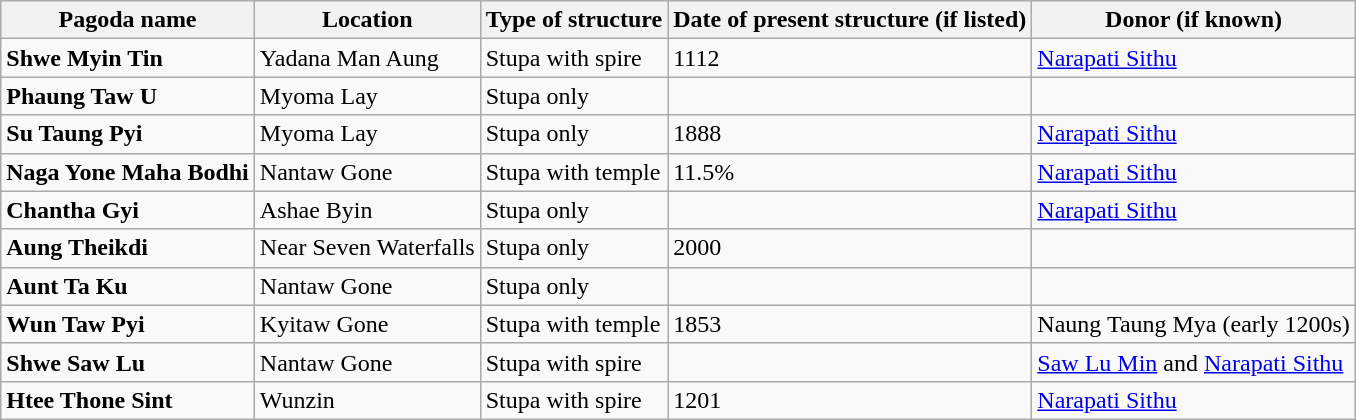<table class="wikitable">
<tr>
<th>Pagoda name</th>
<th>Location</th>
<th>Type of structure</th>
<th>Date of present structure (if listed)</th>
<th>Donor (if known)</th>
</tr>
<tr>
<td><strong>Shwe Myin Tin</strong></td>
<td>Yadana Man Aung</td>
<td>Stupa with spire</td>
<td>1112</td>
<td><a href='#'>Narapati Sithu</a></td>
</tr>
<tr>
<td><strong>Phaung Taw U</strong></td>
<td>Myoma Lay</td>
<td>Stupa only</td>
<td></td>
<td></td>
</tr>
<tr>
<td><strong>Su Taung Pyi</strong></td>
<td>Myoma Lay</td>
<td>Stupa only</td>
<td>1888</td>
<td><a href='#'>Narapati Sithu</a></td>
</tr>
<tr>
<td><strong>Naga Yone Maha Bodhi</strong></td>
<td>Nantaw Gone</td>
<td>Stupa with temple</td>
<td>11.5%</td>
<td><a href='#'>Narapati Sithu</a></td>
</tr>
<tr>
<td><strong>Chantha Gyi</strong></td>
<td>Ashae Byin</td>
<td>Stupa only</td>
<td></td>
<td><a href='#'>Narapati Sithu</a></td>
</tr>
<tr>
<td><strong>Aung Theikdi</strong></td>
<td>Near Seven Waterfalls</td>
<td>Stupa only</td>
<td>2000</td>
<td></td>
</tr>
<tr>
<td><strong>Aunt Ta Ku</strong></td>
<td>Nantaw Gone</td>
<td>Stupa only</td>
<td></td>
<td></td>
</tr>
<tr>
<td><strong>Wun Taw Pyi</strong></td>
<td>Kyitaw Gone</td>
<td>Stupa with temple</td>
<td>1853</td>
<td>Naung Taung Mya (early 1200s)</td>
</tr>
<tr>
<td><strong>Shwe Saw Lu</strong></td>
<td>Nantaw Gone</td>
<td>Stupa with spire</td>
<td></td>
<td><a href='#'>Saw Lu Min</a> and <a href='#'>Narapati Sithu</a></td>
</tr>
<tr>
<td><strong>Htee Thone Sint</strong></td>
<td>Wunzin</td>
<td>Stupa with spire</td>
<td>1201</td>
<td><a href='#'>Narapati Sithu</a></td>
</tr>
</table>
